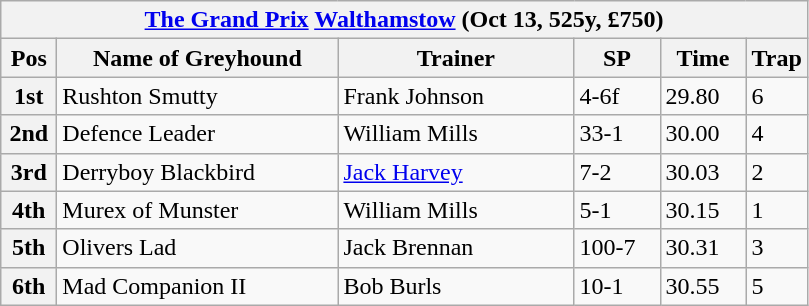<table class="wikitable">
<tr>
<th colspan="6"><a href='#'>The Grand Prix</a> <a href='#'>Walthamstow</a> (Oct 13, 525y, £750)</th>
</tr>
<tr>
<th width=30>Pos</th>
<th width=180>Name of Greyhound</th>
<th width=150>Trainer</th>
<th width=50>SP</th>
<th width=50>Time</th>
<th width=30>Trap</th>
</tr>
<tr>
<th>1st</th>
<td>Rushton Smutty</td>
<td>Frank Johnson</td>
<td>4-6f</td>
<td>29.80</td>
<td>6</td>
</tr>
<tr>
<th>2nd</th>
<td>Defence Leader</td>
<td>William Mills</td>
<td>33-1</td>
<td>30.00</td>
<td>4</td>
</tr>
<tr>
<th>3rd</th>
<td>Derryboy Blackbird</td>
<td><a href='#'>Jack Harvey</a></td>
<td>7-2</td>
<td>30.03</td>
<td>2</td>
</tr>
<tr>
<th>4th</th>
<td>Murex of Munster</td>
<td>William Mills</td>
<td>5-1</td>
<td>30.15</td>
<td>1</td>
</tr>
<tr>
<th>5th</th>
<td>Olivers Lad</td>
<td>Jack Brennan</td>
<td>100-7</td>
<td>30.31</td>
<td>3</td>
</tr>
<tr>
<th>6th</th>
<td>Mad Companion II</td>
<td>Bob Burls</td>
<td>10-1</td>
<td>30.55</td>
<td>5</td>
</tr>
</table>
